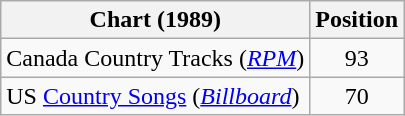<table class="wikitable sortable">
<tr>
<th scope="col">Chart (1989)</th>
<th scope="col">Position</th>
</tr>
<tr>
<td>Canada Country Tracks (<em><a href='#'>RPM</a></em>)</td>
<td align="center">93</td>
</tr>
<tr>
<td>US <a href='#'>Country Songs</a> (<em><a href='#'>Billboard</a></em>)</td>
<td align="center">70</td>
</tr>
</table>
